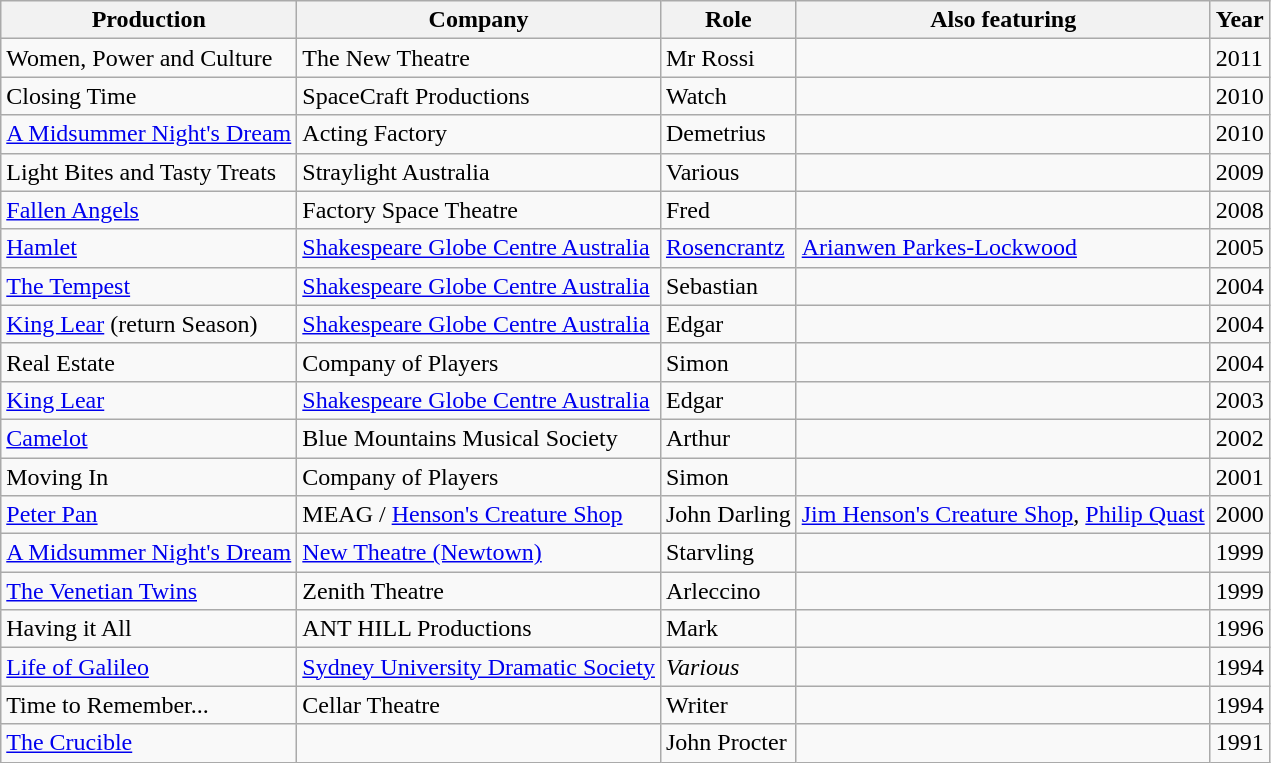<table class="wikitable">
<tr>
<th>Production</th>
<th>Company</th>
<th>Role</th>
<th>Also featuring</th>
<th>Year</th>
</tr>
<tr>
<td>Women, Power and Culture</td>
<td>The New Theatre</td>
<td>Mr Rossi</td>
<td></td>
<td>2011</td>
</tr>
<tr>
<td>Closing Time</td>
<td>SpaceCraft Productions</td>
<td>Watch</td>
<td></td>
<td>2010</td>
</tr>
<tr>
<td><a href='#'>A Midsummer Night's Dream</a></td>
<td>Acting Factory</td>
<td>Demetrius</td>
<td></td>
<td>2010</td>
</tr>
<tr>
<td>Light Bites and Tasty Treats</td>
<td>Straylight Australia</td>
<td>Various</td>
<td></td>
<td>2009</td>
</tr>
<tr>
<td><a href='#'>Fallen Angels</a></td>
<td>Factory Space Theatre</td>
<td>Fred</td>
<td></td>
<td>2008</td>
</tr>
<tr>
<td><a href='#'>Hamlet</a></td>
<td><a href='#'>Shakespeare Globe Centre Australia</a></td>
<td><a href='#'>Rosencrantz</a></td>
<td><a href='#'>Arianwen Parkes-Lockwood</a></td>
<td>2005</td>
</tr>
<tr>
<td><a href='#'>The Tempest</a></td>
<td><a href='#'>Shakespeare Globe Centre Australia</a></td>
<td>Sebastian</td>
<td></td>
<td>2004</td>
</tr>
<tr>
<td><a href='#'>King Lear</a> (return Season)</td>
<td><a href='#'>Shakespeare Globe Centre Australia</a></td>
<td>Edgar</td>
<td></td>
<td>2004</td>
</tr>
<tr>
<td>Real Estate</td>
<td>Company of Players</td>
<td>Simon</td>
<td></td>
<td>2004</td>
</tr>
<tr>
<td><a href='#'>King Lear</a></td>
<td><a href='#'>Shakespeare Globe Centre Australia</a></td>
<td>Edgar</td>
<td></td>
<td>2003</td>
</tr>
<tr>
<td><a href='#'>Camelot</a></td>
<td>Blue Mountains Musical Society</td>
<td>Arthur</td>
<td></td>
<td>2002</td>
</tr>
<tr>
<td>Moving In</td>
<td>Company of Players</td>
<td>Simon</td>
<td></td>
<td>2001</td>
</tr>
<tr>
<td><a href='#'>Peter Pan</a></td>
<td>MEAG / <a href='#'>Henson's Creature Shop</a></td>
<td>John Darling</td>
<td><a href='#'>Jim Henson's Creature Shop</a>, <a href='#'>Philip Quast</a></td>
<td>2000</td>
</tr>
<tr>
<td><a href='#'>A Midsummer Night's Dream</a></td>
<td><a href='#'>New Theatre (Newtown)</a></td>
<td>Starvling</td>
<td></td>
<td>1999</td>
</tr>
<tr>
<td><a href='#'>The Venetian Twins</a></td>
<td>Zenith Theatre</td>
<td>Arleccino</td>
<td></td>
<td>1999</td>
</tr>
<tr>
<td>Having it All</td>
<td>ANT HILL Productions</td>
<td>Mark</td>
<td></td>
<td>1996</td>
</tr>
<tr>
<td><a href='#'>Life of Galileo</a></td>
<td><a href='#'>Sydney University Dramatic Society</a></td>
<td><em>Various</em></td>
<td></td>
<td>1994</td>
</tr>
<tr>
<td>Time to Remember...</td>
<td>Cellar Theatre</td>
<td>Writer</td>
<td></td>
<td>1994</td>
</tr>
<tr>
<td><a href='#'>The Crucible</a></td>
<td></td>
<td>John Procter</td>
<td></td>
<td>1991</td>
</tr>
</table>
